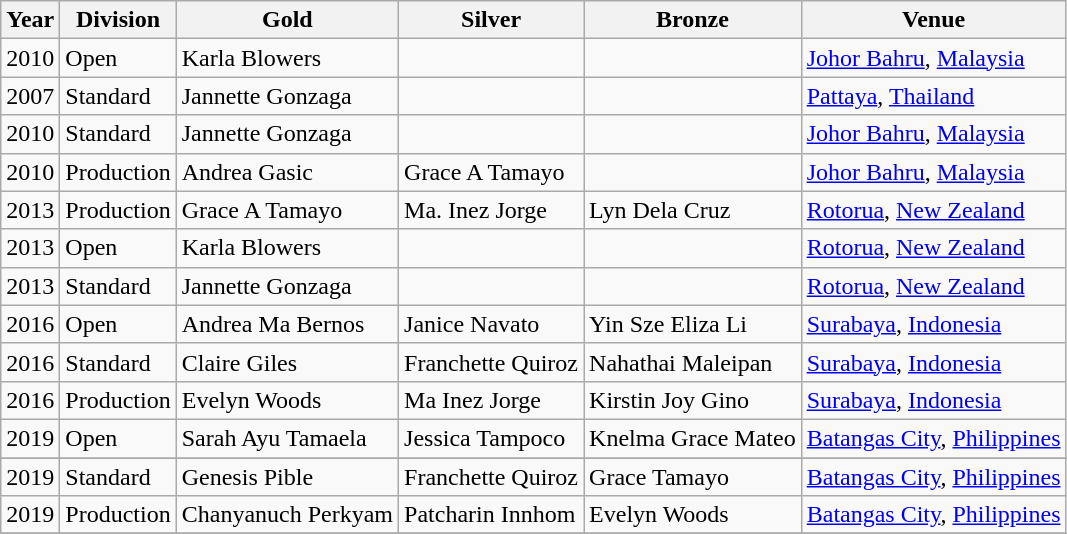<table class="wikitable sortable" style="text-align: left;">
<tr>
<th>Year</th>
<th>Division</th>
<th> Gold</th>
<th> Silver</th>
<th> Bronze</th>
<th>Venue</th>
</tr>
<tr>
<td>2010</td>
<td>Open</td>
<td>Karla Blowers</td>
<td></td>
<td></td>
<td><a href='#'>Johor Bahru</a>, <a href='#'>Malaysia</a></td>
</tr>
<tr>
<td>2007</td>
<td>Standard</td>
<td>Jannette Gonzaga</td>
<td></td>
<td></td>
<td><a href='#'>Pattaya</a>, <a href='#'>Thailand</a></td>
</tr>
<tr>
<td>2010</td>
<td>Standard</td>
<td>Jannette Gonzaga</td>
<td></td>
<td></td>
<td><a href='#'>Johor Bahru</a>, <a href='#'>Malaysia</a></td>
</tr>
<tr>
<td>2010</td>
<td>Production</td>
<td>Andrea Gasic</td>
<td>Grace A Tamayo</td>
<td></td>
<td><a href='#'>Johor Bahru</a>, <a href='#'>Malaysia</a></td>
</tr>
<tr>
<td>2013</td>
<td>Production</td>
<td>Grace A Tamayo</td>
<td>Ma. Inez Jorge</td>
<td> Lyn Dela Cruz</td>
<td><a href='#'>Rotorua</a>, <a href='#'>New Zealand</a></td>
</tr>
<tr>
<td>2013</td>
<td>Open</td>
<td>Karla Blowers</td>
<td></td>
<td></td>
<td><a href='#'>Rotorua</a>, <a href='#'>New Zealand</a></td>
</tr>
<tr>
<td>2013</td>
<td>Standard</td>
<td>Jannette Gonzaga</td>
<td></td>
<td></td>
<td><a href='#'>Rotorua</a>, <a href='#'>New Zealand</a></td>
</tr>
<tr>
<td>2016</td>
<td>Open</td>
<td> Andrea Ma Bernos</td>
<td> Janice Navato</td>
<td> Yin Sze Eliza Li</td>
<td><a href='#'>Surabaya</a>, <a href='#'>Indonesia</a></td>
</tr>
<tr>
<td>2016</td>
<td>Standard</td>
<td> Claire Giles</td>
<td> Franchette Quiroz</td>
<td> Nahathai Maleipan</td>
<td><a href='#'>Surabaya</a>, <a href='#'>Indonesia</a></td>
</tr>
<tr>
<td>2016</td>
<td>Production</td>
<td> Evelyn Woods</td>
<td> Ma Inez Jorge</td>
<td> Kirstin Joy Gino</td>
<td><a href='#'>Surabaya</a>, <a href='#'>Indonesia</a></td>
</tr>
<tr>
<td>2019</td>
<td>Open</td>
<td> Sarah Ayu Tamaela</td>
<td> Jessica Tampoco</td>
<td> Knelma Grace Mateo</td>
<td><a href='#'>Batangas City</a>, <a href='#'>Philippines</a></td>
</tr>
<tr>
</tr>
<tr>
<td>2019</td>
<td>Standard</td>
<td> Genesis Pible</td>
<td> Franchette Quiroz</td>
<td> Grace Tamayo</td>
<td><a href='#'>Batangas City</a>, <a href='#'>Philippines</a></td>
</tr>
<tr>
<td>2019</td>
<td>Production</td>
<td> Chanyanuch Perkyam</td>
<td> Patcharin Innhom</td>
<td> Evelyn Woods</td>
<td><a href='#'>Batangas City</a>, <a href='#'>Philippines</a></td>
</tr>
<tr>
</tr>
</table>
